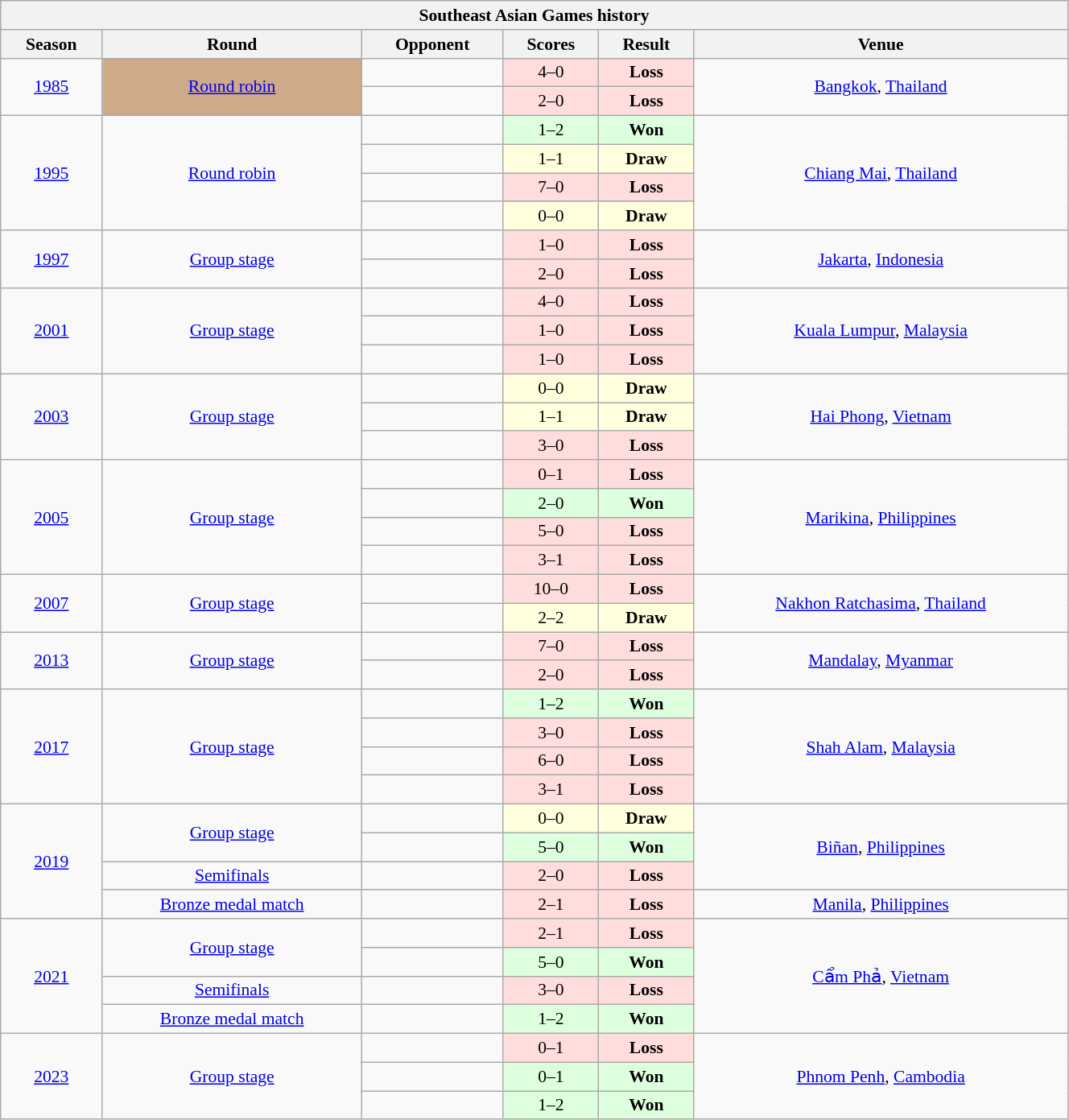<table class="wikitable collapsible collapsed" style="text-align:center; font-size:90%; width:70%;">
<tr>
<th colspan="6">Southeast Asian Games history</th>
</tr>
<tr>
<th>Season</th>
<th>Round</th>
<th>Opponent</th>
<th>Scores</th>
<th>Result</th>
<th>Venue</th>
</tr>
<tr>
<td rowspan=2><a href='#'>1985</a></td>
<td rowspan=2 style="background:#CFAA88;"><a href='#'>Round robin</a></td>
<td style="text-align:left"></td>
<td style="background:#fdd;">4–0</td>
<td style="background:#fdd;"><strong>Loss</strong></td>
<td rowspan=2> <a href='#'>Bangkok</a>, <a href='#'>Thailand</a></td>
</tr>
<tr>
<td style="text-align:left"></td>
<td style="background:#fdd;">2–0</td>
<td style="background:#fdd;"><strong>Loss</strong></td>
</tr>
<tr>
<td rowspan=4><a href='#'>1995</a></td>
<td rowspan=4><a href='#'>Round robin</a></td>
<td style="text-align:left"></td>
<td style="background:#dfd;">1–2</td>
<td style="background:#dfd;"><strong>Won</strong></td>
<td rowspan=4> <a href='#'>Chiang Mai</a>, <a href='#'>Thailand</a></td>
</tr>
<tr>
<td style="text-align:left"></td>
<td style="background:#ffd;">1–1</td>
<td style="background:#ffd;"><strong>Draw</strong></td>
</tr>
<tr>
<td style="text-align:left"></td>
<td style="background:#fdd;">7–0</td>
<td style="background:#fdd;"><strong>Loss</strong></td>
</tr>
<tr>
<td style="text-align:left"></td>
<td style="background:#ffd;">0–0</td>
<td style="background:#ffd;"><strong>Draw</strong></td>
</tr>
<tr>
<td rowspan=2><a href='#'>1997</a></td>
<td rowspan=2><a href='#'>Group stage</a></td>
<td style="text-align:left"></td>
<td style="background:#fdd;">1–0</td>
<td style="background:#fdd;"><strong>Loss</strong></td>
<td rowspan=2> <a href='#'>Jakarta</a>, <a href='#'>Indonesia</a></td>
</tr>
<tr>
<td style="text-align:left"></td>
<td style="background:#fdd;">2–0</td>
<td style="background:#fdd;"><strong>Loss</strong></td>
</tr>
<tr>
<td rowspan=3><a href='#'>2001</a></td>
<td rowspan=3><a href='#'>Group stage</a></td>
<td style="text-align:left"></td>
<td style="background:#fdd;">4–0</td>
<td style="background:#fdd;"><strong>Loss</strong></td>
<td rowspan=3> <a href='#'>Kuala Lumpur</a>, <a href='#'>Malaysia</a></td>
</tr>
<tr>
<td style="text-align:left"></td>
<td style="background:#fdd;">1–0</td>
<td style="background:#fdd;"><strong>Loss</strong></td>
</tr>
<tr>
<td style="text-align:left"></td>
<td style="background:#fdd;">1–0</td>
<td style="background:#fdd;"><strong>Loss</strong></td>
</tr>
<tr>
<td rowspan=3><a href='#'>2003</a></td>
<td rowspan=3><a href='#'>Group stage</a></td>
<td style="text-align:left"></td>
<td style="background:#ffd;">0–0</td>
<td style="background:#ffd;"><strong>Draw</strong></td>
<td rowspan=3> <a href='#'>Hai Phong</a>, <a href='#'>Vietnam</a></td>
</tr>
<tr>
<td style="text-align:left"></td>
<td style="background:#ffd;">1–1</td>
<td style="background:#ffd;"><strong>Draw</strong></td>
</tr>
<tr>
<td style="text-align:left"></td>
<td style="background:#fdd;">3–0</td>
<td style="background:#fdd;"><strong>Loss</strong></td>
</tr>
<tr>
<td rowspan=4><a href='#'>2005</a></td>
<td rowspan=4><a href='#'>Group stage</a></td>
<td style="text-align:left"></td>
<td style="background:#fdd;">0–1</td>
<td style="background:#fdd;"><strong>Loss</strong></td>
<td rowspan=4> <a href='#'>Marikina</a>, <a href='#'>Philippines</a></td>
</tr>
<tr>
<td style="text-align:left"></td>
<td style="background:#dfd;">2–0</td>
<td style="background:#dfd;"><strong>Won</strong></td>
</tr>
<tr>
<td style="text-align:left"></td>
<td style="background:#fdd;">5–0</td>
<td style="background:#fdd;"><strong>Loss</strong></td>
</tr>
<tr>
<td style="text-align:left"></td>
<td style="background:#fdd;">3–1</td>
<td style="background:#fdd;"><strong>Loss</strong></td>
</tr>
<tr>
<td rowspan=2><a href='#'>2007</a></td>
<td rowspan=2><a href='#'>Group stage</a></td>
<td style="text-align:left"></td>
<td style="background:#fdd;">10–0</td>
<td style="background:#fdd;"><strong>Loss</strong></td>
<td rowspan=2> <a href='#'>Nakhon Ratchasima</a>, <a href='#'>Thailand</a></td>
</tr>
<tr>
<td style="text-align:left"></td>
<td style="background:#ffd;">2–2</td>
<td style="background:#ffd;"><strong>Draw</strong></td>
</tr>
<tr>
<td rowspan=2><a href='#'>2013</a></td>
<td rowspan=2><a href='#'>Group stage</a></td>
<td style="text-align:left"></td>
<td style="background:#fdd;">7–0</td>
<td style="background:#fdd;"><strong>Loss</strong></td>
<td rowspan=2> <a href='#'>Mandalay</a>, <a href='#'>Myanmar</a></td>
</tr>
<tr>
<td style="text-align:left"></td>
<td style="background:#fdd;">2–0</td>
<td style="background:#fdd;"><strong>Loss</strong></td>
</tr>
<tr>
<td rowspan=4><a href='#'>2017</a></td>
<td rowspan=4><a href='#'>Group stage</a></td>
<td style="text-align:left"></td>
<td style="background:#dfd;">1–2</td>
<td style="background:#dfd;"><strong>Won</strong></td>
<td rowspan=4> <a href='#'>Shah Alam</a>, <a href='#'>Malaysia</a></td>
</tr>
<tr>
<td style="text-align:left"></td>
<td style="background:#fdd;">3–0</td>
<td style="background:#fdd;"><strong>Loss</strong></td>
</tr>
<tr>
<td style="text-align:left"></td>
<td style="background:#fdd;">6–0</td>
<td style="background:#fdd;"><strong>Loss</strong></td>
</tr>
<tr>
<td style="text-align:left"></td>
<td style="background:#fdd;">3–1</td>
<td style="background:#fdd;"><strong>Loss</strong></td>
</tr>
<tr>
<td rowspan=4><a href='#'>2019</a></td>
<td rowspan=2><a href='#'>Group stage</a></td>
<td style="text-align:left"></td>
<td style="background:#ffd;">0–0</td>
<td style="background:#ffd;"><strong>Draw</strong></td>
<td rowspan=3> <a href='#'>Biñan</a>, <a href='#'>Philippines</a></td>
</tr>
<tr>
<td style="text-align:left"></td>
<td style="background:#dfd;">5–0</td>
<td style="background:#dfd;"><strong>Won</strong></td>
</tr>
<tr>
<td rowspan=1><a href='#'>Semifinals</a></td>
<td style="text-align:left"></td>
<td style="background:#fdd;">2–0</td>
<td style="background:#fdd;"><strong>Loss</strong></td>
</tr>
<tr>
<td rowspan=1><a href='#'>Bronze medal match</a></td>
<td style="text-align:left"></td>
<td style="background:#fdd;">2–1</td>
<td style="background:#fdd;"><strong>Loss</strong></td>
<td> <a href='#'>Manila</a>, <a href='#'>Philippines</a></td>
</tr>
<tr>
<td rowspan=4><a href='#'>2021</a></td>
<td rowspan=2><a href='#'>Group stage</a></td>
<td style="text-align:left"></td>
<td style="background:#fdd;">2–1</td>
<td style="background:#fdd;"><strong>Loss</strong></td>
<td rowspan=4> <a href='#'>Cẩm Phả</a>, <a href='#'>Vietnam</a></td>
</tr>
<tr>
<td style="text-align:left"></td>
<td style="background:#dfd;">5–0</td>
<td style="background:#dfd;"><strong>Won</strong></td>
</tr>
<tr>
<td rowspan=1><a href='#'>Semifinals</a></td>
<td style="text-align:left"></td>
<td style="background:#fdd;">3–0</td>
<td style="background:#fdd;"><strong>Loss</strong></td>
</tr>
<tr>
<td rowspan=1style="background:#CFAA88;"><a href='#'>Bronze medal match</a></td>
<td style="text-align:left"></td>
<td style="background:#dfd;">1–2</td>
<td style="background:#dfd;"><strong>Won</strong></td>
</tr>
<tr>
<td rowspan=3><a href='#'>2023</a></td>
<td rowspan=3><a href='#'>Group stage</a></td>
<td style="text-align:left"></td>
<td style="background:#fdd;">0–1</td>
<td style="background:#fdd;"><strong>Loss</strong></td>
<td rowspan=3> <a href='#'>Phnom Penh</a>, <a href='#'>Cambodia</a></td>
</tr>
<tr>
<td style="text-align:left"></td>
<td style="background:#dfd;">0–1</td>
<td style="background:#dfd;"><strong>Won</strong></td>
</tr>
<tr>
<td style="text-align:left"></td>
<td style="background:#dfd;">1–2</td>
<td style="background:#dfd;"><strong>Won</strong></td>
</tr>
</table>
